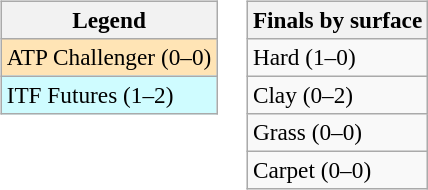<table>
<tr valign=top>
<td><br><table class=wikitable style=font-size:97%>
<tr>
<th>Legend</th>
</tr>
<tr bgcolor=moccasin>
<td>ATP Challenger (0–0)</td>
</tr>
<tr bgcolor=cffcff>
<td>ITF Futures (1–2)</td>
</tr>
</table>
</td>
<td><br><table class=wikitable style=font-size:97%>
<tr>
<th>Finals by surface</th>
</tr>
<tr>
<td>Hard (1–0)</td>
</tr>
<tr>
<td>Clay (0–2)</td>
</tr>
<tr>
<td>Grass (0–0)</td>
</tr>
<tr>
<td>Carpet (0–0)</td>
</tr>
</table>
</td>
</tr>
</table>
